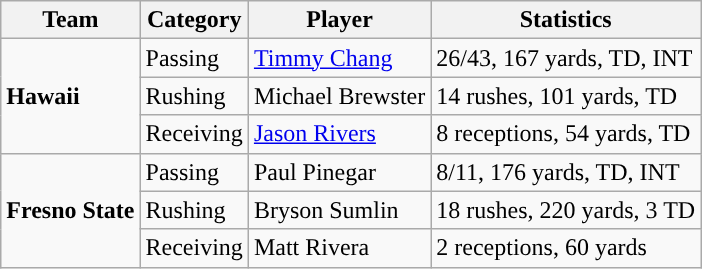<table class="wikitable" style="float: left;">
<tr>
<th>Team</th>
<th>Category</th>
<th>Player</th>
<th>Statistics</th>
</tr>
<tr>
<td rowspan=3><strong>Hawaii</strong></td>
<td>Passing</td>
<td><a href='#'>Timmy Chang</a></td>
<td>26/43, 167 yards, TD, INT</td>
</tr>
<tr>
<td>Rushing</td>
<td>Michael Brewster</td>
<td>14 rushes, 101 yards, TD</td>
</tr>
<tr>
<td>Receiving</td>
<td><a href='#'>Jason Rivers</a></td>
<td>8 receptions, 54 yards, TD</td>
</tr>
<tr>
<td rowspan=3><strong>Fresno State</strong></td>
<td>Passing</td>
<td>Paul Pinegar</td>
<td>8/11, 176 yards, TD, INT</td>
</tr>
<tr>
<td>Rushing</td>
<td>Bryson Sumlin</td>
<td>18 rushes, 220 yards, 3 TD</td>
</tr>
<tr>
<td>Receiving</td>
<td>Matt Rivera</td>
<td>2 receptions, 60 yards</td>
</tr>
</table>
